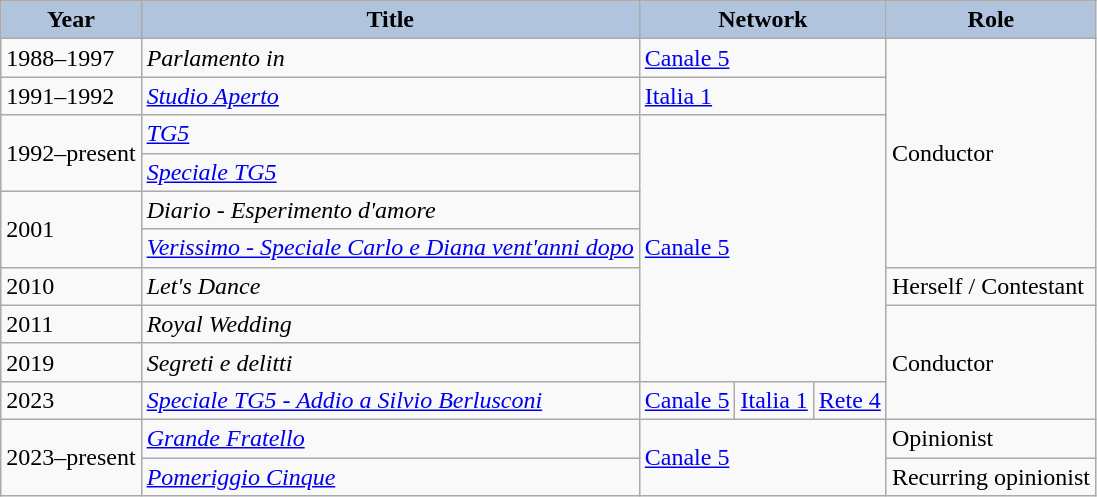<table class="wikitable">
<tr>
<th style="background: #B0C4DE;">Year</th>
<th style="background: #B0C4DE;">Title</th>
<th colspan="3" style="background: #B0C4DE;">Network</th>
<th style="background:#B0C4DE;">Role</th>
</tr>
<tr>
<td>1988–1997</td>
<td><em>Parlamento in</em></td>
<td colspan="3"><a href='#'>Canale 5</a></td>
<td rowspan="6">Conductor</td>
</tr>
<tr>
<td>1991–1992</td>
<td><em><a href='#'>Studio Aperto</a></em></td>
<td colspan="3"><a href='#'>Italia 1</a></td>
</tr>
<tr>
<td rowspan="2">1992–present</td>
<td><em><a href='#'>TG5</a></em></td>
<td colspan="3" rowspan="7"><a href='#'>Canale 5</a></td>
</tr>
<tr>
<td data-sort-value="Boss, The"><em><a href='#'>Speciale TG5</a></em></td>
</tr>
<tr>
<td rowspan="2">2001</td>
<td><em>Diario - Esperimento d'amore</em></td>
</tr>
<tr>
<td><em><a href='#'>Verissimo - Speciale Carlo e Diana vent'anni dopo</a></em></td>
</tr>
<tr>
<td>2010</td>
<td><em>Let's Dance</em></td>
<td>Herself / Contestant</td>
</tr>
<tr>
<td>2011</td>
<td><em>Royal Wedding</em></td>
<td rowspan="3">Conductor</td>
</tr>
<tr>
<td>2019</td>
<td><em>Segreti e delitti</em></td>
</tr>
<tr>
<td>2023</td>
<td><em><a href='#'>Speciale TG5 - Addio a Silvio Berlusconi</a></em></td>
<td><a href='#'>Canale 5</a></td>
<td><a href='#'>Italia 1</a></td>
<td><a href='#'>Rete 4</a></td>
</tr>
<tr>
<td rowspan="2">2023–present</td>
<td><em><a href='#'>Grande Fratello</a></em></td>
<td colspan="3" rowspan="2"><a href='#'>Canale 5</a></td>
<td>Opinionist</td>
</tr>
<tr>
<td><em><a href='#'>Pomeriggio Cinque</a></em></td>
<td>Recurring opinionist</td>
</tr>
</table>
